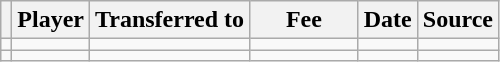<table class="wikitable plainrowheaders sortable">
<tr>
<th></th>
<th scope="col">Player</th>
<th>Transferred to</th>
<th style="width: 65px;">Fee</th>
<th scope="col">Date</th>
<th scope="col">Source</th>
</tr>
<tr>
<td align="center"></td>
<td></td>
<td></td>
<td></td>
<td></td>
<td></td>
</tr>
<tr>
<td align="center"></td>
<td></td>
<td></td>
<td></td>
<td></td>
<td></td>
</tr>
</table>
